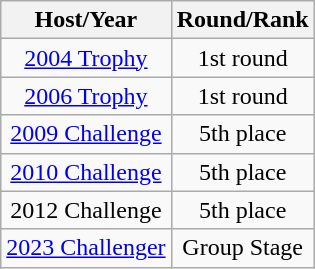<table class="wikitable" style="text-align: center;">
<tr>
<th>Host/Year</th>
<th>Round/Rank</th>
</tr>
<tr>
<td> <a href='#'>2004 Trophy</a></td>
<td>1st round</td>
</tr>
<tr>
<td> <a href='#'>2006 Trophy</a></td>
<td>1st round</td>
</tr>
<tr>
<td> <a href='#'>2009 Challenge</a></td>
<td>5th place</td>
</tr>
<tr>
<td> <a href='#'>2010 Challenge</a></td>
<td>5th place</td>
</tr>
<tr>
<td> 2012 Challenge</td>
<td>5th place</td>
</tr>
<tr>
<td> <a href='#'>2023 Challenger</a></td>
<td>Group Stage</td>
</tr>
</table>
